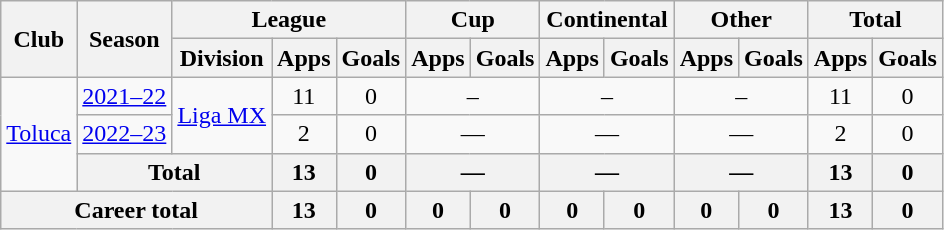<table class="wikitable" style="text-align: center">
<tr>
<th rowspan="2">Club</th>
<th rowspan="2">Season</th>
<th colspan="3">League</th>
<th colspan="2">Cup</th>
<th colspan="2">Continental</th>
<th colspan="2">Other</th>
<th colspan="2">Total</th>
</tr>
<tr>
<th>Division</th>
<th>Apps</th>
<th>Goals</th>
<th>Apps</th>
<th>Goals</th>
<th>Apps</th>
<th>Goals</th>
<th>Apps</th>
<th>Goals</th>
<th>Apps</th>
<th>Goals</th>
</tr>
<tr>
<td rowspan=3><a href='#'>Toluca</a></td>
<td><a href='#'>2021–22</a></td>
<td rowspan=2><a href='#'>Liga MX</a></td>
<td>11</td>
<td>0</td>
<td colspan="2">–</td>
<td colspan="2">–</td>
<td colspan="2">–</td>
<td>11</td>
<td>0</td>
</tr>
<tr>
<td><a href='#'>2022–23</a></td>
<td>2</td>
<td>0</td>
<td colspan=2>—</td>
<td colspan=2>—</td>
<td colspan=2>—</td>
<td>2</td>
<td>0</td>
</tr>
<tr>
<th colspan="2">Total</th>
<th>13</th>
<th>0</th>
<th colspan=2>—</th>
<th colspan=2>—</th>
<th colspan=2>—</th>
<th>13</th>
<th>0</th>
</tr>
<tr>
<th colspan=3>Career total</th>
<th>13</th>
<th>0</th>
<th>0</th>
<th>0</th>
<th>0</th>
<th>0</th>
<th>0</th>
<th>0</th>
<th>13</th>
<th>0</th>
</tr>
</table>
